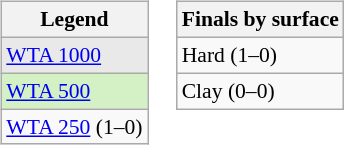<table>
<tr valign=top>
<td><br><table class=wikitable style="font-size:90%">
<tr>
<th>Legend</th>
</tr>
<tr>
<td bgcolor=e9e9e9><a href='#'>WTA 1000</a></td>
</tr>
<tr>
<td bgcolor=d4f1c5><a href='#'>WTA 500</a></td>
</tr>
<tr>
<td><a href='#'>WTA 250</a> (1–0)</td>
</tr>
</table>
</td>
<td><br><table class=wikitable style="font-size:90%">
<tr>
<th>Finals by surface</th>
</tr>
<tr>
<td>Hard (1–0)</td>
</tr>
<tr>
<td>Clay (0–0)</td>
</tr>
</table>
</td>
</tr>
</table>
